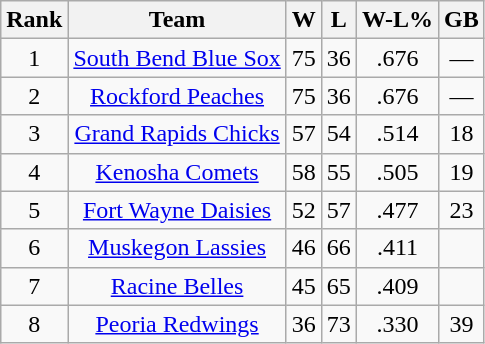<table class="wikitable" style="text-align:center;">
<tr>
<th>Rank</th>
<th>Team</th>
<th>W</th>
<th>L</th>
<th>W-L%</th>
<th>GB</th>
</tr>
<tr>
<td>1</td>
<td><a href='#'>South Bend Blue Sox</a></td>
<td>75</td>
<td>36</td>
<td>.676</td>
<td>—</td>
</tr>
<tr>
<td>2</td>
<td><a href='#'>Rockford Peaches</a></td>
<td>75</td>
<td>36</td>
<td>.676</td>
<td>—</td>
</tr>
<tr>
<td>3</td>
<td><a href='#'>Grand Rapids Chicks</a></td>
<td>57</td>
<td>54</td>
<td>.514</td>
<td>18</td>
</tr>
<tr>
<td>4</td>
<td><a href='#'>Kenosha Comets</a></td>
<td>58</td>
<td>55</td>
<td>.505</td>
<td>19</td>
</tr>
<tr>
<td>5</td>
<td><a href='#'>Fort Wayne Daisies</a></td>
<td>52</td>
<td>57</td>
<td>.477</td>
<td>23</td>
</tr>
<tr>
<td>6</td>
<td><a href='#'>Muskegon Lassies</a></td>
<td>46</td>
<td>66</td>
<td>.411</td>
<td></td>
</tr>
<tr>
<td>7</td>
<td><a href='#'>Racine Belles</a></td>
<td>45</td>
<td>65</td>
<td>.409</td>
<td></td>
</tr>
<tr>
<td>8</td>
<td><a href='#'>Peoria Redwings</a></td>
<td>36</td>
<td>73</td>
<td>.330</td>
<td>39</td>
</tr>
</table>
